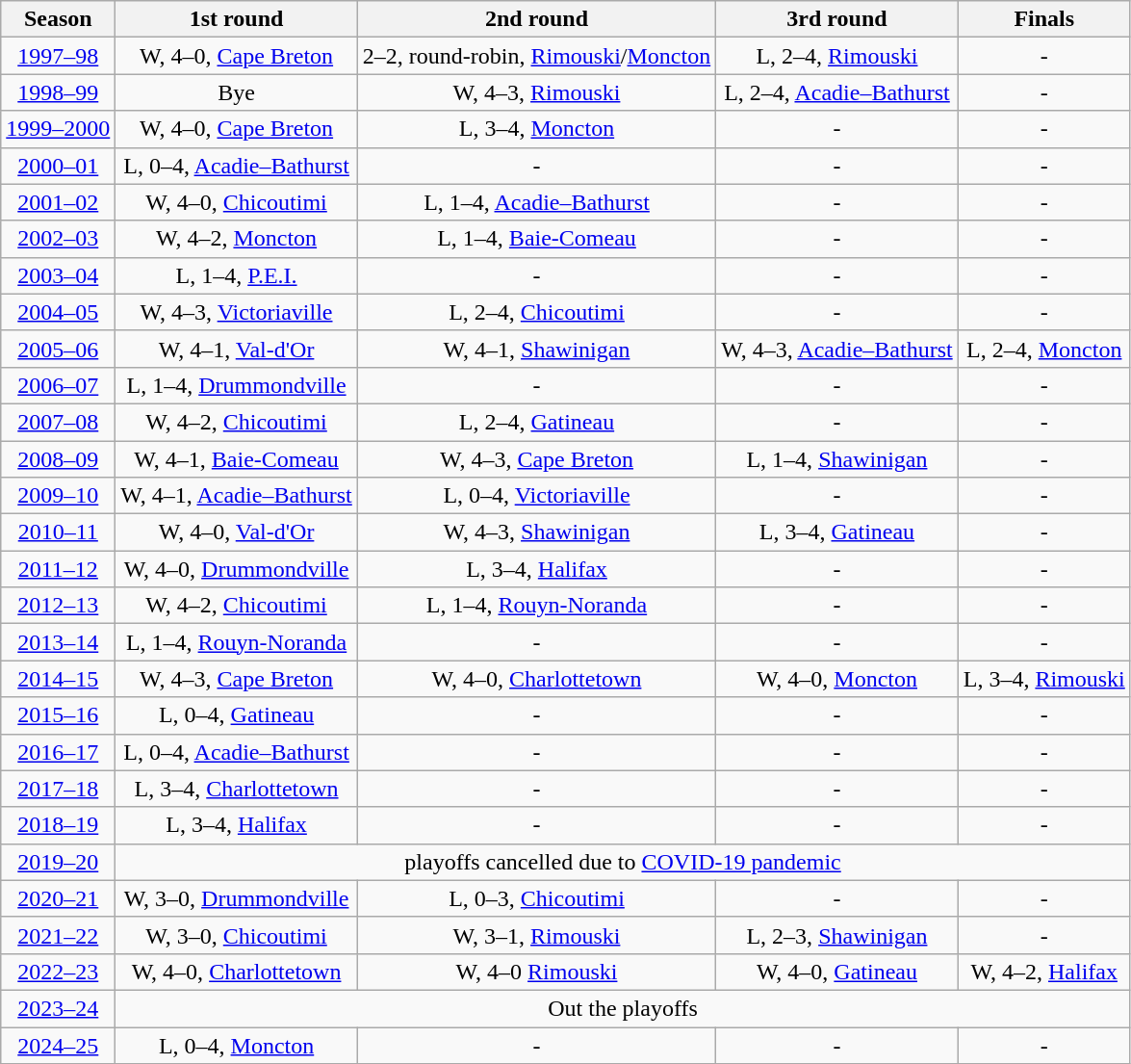<table class="wikitable" style="text-align:center">
<tr>
<th>Season</th>
<th>1st round</th>
<th>2nd round</th>
<th>3rd round</th>
<th>Finals</th>
</tr>
<tr>
<td><a href='#'>1997–98</a></td>
<td>W, 4–0, <a href='#'>Cape Breton</a></td>
<td>2–2, round-robin, <a href='#'>Rimouski</a>/<a href='#'>Moncton</a></td>
<td>L, 2–4, <a href='#'>Rimouski</a></td>
<td>-</td>
</tr>
<tr>
<td><a href='#'>1998–99</a></td>
<td>Bye</td>
<td>W, 4–3, <a href='#'>Rimouski</a></td>
<td>L, 2–4, <a href='#'>Acadie–Bathurst</a></td>
<td>-</td>
</tr>
<tr>
<td><a href='#'>1999–2000</a></td>
<td>W, 4–0, <a href='#'>Cape Breton</a></td>
<td>L, 3–4, <a href='#'>Moncton</a></td>
<td>-</td>
<td>-</td>
</tr>
<tr>
<td><a href='#'>2000–01</a></td>
<td>L, 0–4, <a href='#'>Acadie–Bathurst</a></td>
<td>-</td>
<td>-</td>
<td>-</td>
</tr>
<tr>
<td><a href='#'>2001–02</a></td>
<td>W, 4–0, <a href='#'>Chicoutimi</a></td>
<td>L, 1–4, <a href='#'>Acadie–Bathurst</a></td>
<td>-</td>
<td>-</td>
</tr>
<tr>
<td><a href='#'>2002–03</a></td>
<td>W, 4–2, <a href='#'>Moncton</a></td>
<td>L, 1–4, <a href='#'>Baie-Comeau</a></td>
<td>-</td>
<td>-</td>
</tr>
<tr>
<td><a href='#'>2003–04</a></td>
<td>L, 1–4, <a href='#'>P.E.I.</a></td>
<td>-</td>
<td>-</td>
<td>-</td>
</tr>
<tr>
<td><a href='#'>2004–05</a></td>
<td>W, 4–3, <a href='#'>Victoriaville</a></td>
<td>L, 2–4, <a href='#'>Chicoutimi</a></td>
<td>-</td>
<td>-</td>
</tr>
<tr>
<td><a href='#'>2005–06</a></td>
<td>W, 4–1, <a href='#'>Val-d'Or</a></td>
<td>W, 4–1, <a href='#'>Shawinigan</a></td>
<td>W, 4–3, <a href='#'>Acadie–Bathurst</a></td>
<td>L, 2–4, <a href='#'>Moncton</a></td>
</tr>
<tr>
<td><a href='#'>2006–07</a></td>
<td>L, 1–4, <a href='#'>Drummondville</a></td>
<td>-</td>
<td>-</td>
<td>-</td>
</tr>
<tr>
<td><a href='#'>2007–08</a></td>
<td>W, 4–2, <a href='#'>Chicoutimi</a></td>
<td>L, 2–4, <a href='#'>Gatineau</a></td>
<td>-</td>
<td>-</td>
</tr>
<tr>
<td><a href='#'>2008–09</a></td>
<td>W, 4–1, <a href='#'>Baie-Comeau</a></td>
<td>W, 4–3, <a href='#'>Cape Breton</a></td>
<td>L, 1–4, <a href='#'>Shawinigan</a></td>
<td>-</td>
</tr>
<tr>
<td><a href='#'>2009–10</a></td>
<td>W, 4–1, <a href='#'>Acadie–Bathurst</a></td>
<td>L, 0–4, <a href='#'>Victoriaville</a></td>
<td>-</td>
<td>-</td>
</tr>
<tr>
<td><a href='#'>2010–11</a></td>
<td>W, 4–0, <a href='#'>Val-d'Or</a></td>
<td>W, 4–3, <a href='#'>Shawinigan</a></td>
<td>L, 3–4, <a href='#'>Gatineau</a></td>
<td>-</td>
</tr>
<tr>
<td><a href='#'>2011–12</a></td>
<td>W, 4–0, <a href='#'>Drummondville</a></td>
<td>L, 3–4, <a href='#'>Halifax</a></td>
<td>-</td>
<td>-</td>
</tr>
<tr>
<td><a href='#'>2012–13</a></td>
<td>W, 4–2, <a href='#'>Chicoutimi</a></td>
<td>L, 1–4, <a href='#'>Rouyn-Noranda</a></td>
<td>-</td>
<td>-</td>
</tr>
<tr>
<td><a href='#'>2013–14</a></td>
<td>L, 1–4, <a href='#'>Rouyn-Noranda</a></td>
<td>-</td>
<td>-</td>
<td>-</td>
</tr>
<tr>
<td><a href='#'>2014–15</a></td>
<td>W, 4–3, <a href='#'>Cape Breton</a></td>
<td>W, 4–0, <a href='#'>Charlottetown</a></td>
<td>W, 4–0, <a href='#'>Moncton</a></td>
<td>L, 3–4, <a href='#'>Rimouski</a></td>
</tr>
<tr>
<td><a href='#'>2015–16</a></td>
<td>L, 0–4, <a href='#'>Gatineau</a></td>
<td>-</td>
<td>-</td>
<td>-</td>
</tr>
<tr>
<td><a href='#'>2016–17</a></td>
<td>L, 0–4, <a href='#'>Acadie–Bathurst</a></td>
<td>-</td>
<td>-</td>
<td>-</td>
</tr>
<tr>
<td><a href='#'>2017–18</a></td>
<td>L, 3–4, <a href='#'>Charlottetown</a></td>
<td>-</td>
<td>-</td>
<td>-</td>
</tr>
<tr>
<td><a href='#'>2018–19</a></td>
<td>L, 3–4, <a href='#'>Halifax</a></td>
<td>-</td>
<td>-</td>
<td>-</td>
</tr>
<tr>
<td><a href='#'>2019–20</a></td>
<td colspan="4">playoffs cancelled due to <a href='#'>COVID-19 pandemic</a></td>
</tr>
<tr>
<td><a href='#'>2020–21</a></td>
<td>W, 3–0, <a href='#'>Drummondville</a></td>
<td>L, 0–3, <a href='#'>Chicoutimi</a></td>
<td>-</td>
<td>-</td>
</tr>
<tr>
<td><a href='#'>2021–22</a></td>
<td>W, 3–0, <a href='#'>Chicoutimi</a></td>
<td>W, 3–1, <a href='#'>Rimouski</a></td>
<td>L, 2–3, <a href='#'>Shawinigan</a></td>
<td>-</td>
</tr>
<tr>
<td><a href='#'>2022–23</a></td>
<td>W, 4–0, <a href='#'>Charlottetown</a></td>
<td>W, 4–0 <a href='#'>Rimouski</a></td>
<td>W, 4–0, <a href='#'>Gatineau</a></td>
<td>W, 4–2, <a href='#'>Halifax</a></td>
</tr>
<tr>
<td><a href='#'>2023–24</a></td>
<td colspan="4">Out the playoffs</td>
</tr>
<tr>
<td><a href='#'>2024–25</a></td>
<td>L, 0–4, <a href='#'>Moncton</a></td>
<td>-</td>
<td>-</td>
<td>-</td>
</tr>
</table>
